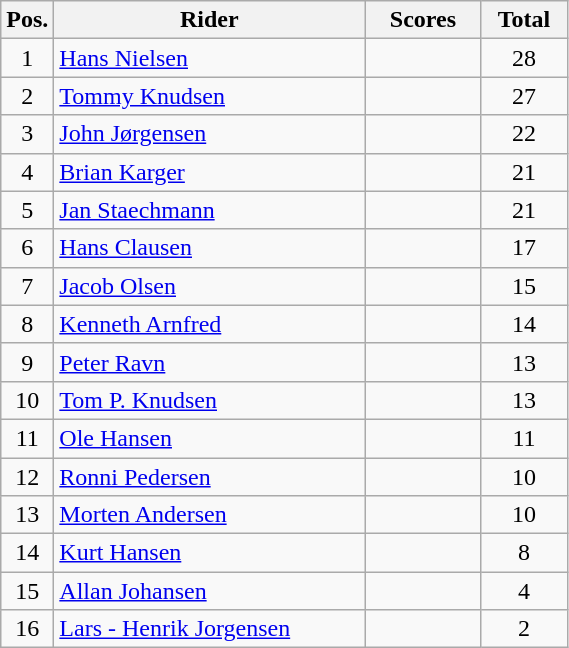<table class=wikitable>
<tr>
<th width=25px>Pos.</th>
<th width=200px>Rider</th>
<th width=70px>Scores</th>
<th width=50px>Total</th>
</tr>
<tr align=center >
<td>1</td>
<td align=left><a href='#'>Hans Nielsen</a></td>
<td></td>
<td>28</td>
</tr>
<tr align=center >
<td>2</td>
<td align=left><a href='#'>Tommy Knudsen</a></td>
<td></td>
<td>27</td>
</tr>
<tr align=center >
<td>3</td>
<td align=left><a href='#'>John Jørgensen</a></td>
<td></td>
<td>22</td>
</tr>
<tr align=center >
<td>4</td>
<td align=left><a href='#'>Brian Karger</a></td>
<td></td>
<td>21</td>
</tr>
<tr align=center >
<td>5</td>
<td align=left><a href='#'>Jan Staechmann</a></td>
<td></td>
<td>21</td>
</tr>
<tr align=center >
<td>6</td>
<td align=left><a href='#'>Hans Clausen</a></td>
<td></td>
<td>17</td>
</tr>
<tr align=center>
<td>7</td>
<td align=left><a href='#'>Jacob Olsen</a></td>
<td></td>
<td>15</td>
</tr>
<tr align=center>
<td>8</td>
<td align=left><a href='#'>Kenneth Arnfred</a></td>
<td></td>
<td>14</td>
</tr>
<tr align=center>
<td>9</td>
<td align=left><a href='#'>Peter Ravn</a></td>
<td></td>
<td>13</td>
</tr>
<tr align=center>
<td>10</td>
<td align=left><a href='#'>Tom P. Knudsen</a></td>
<td></td>
<td>13</td>
</tr>
<tr align=center>
<td>11</td>
<td align=left><a href='#'>Ole Hansen</a></td>
<td></td>
<td>11</td>
</tr>
<tr align=center>
<td>12</td>
<td align=left><a href='#'>Ronni Pedersen</a></td>
<td></td>
<td>10</td>
</tr>
<tr align=center>
<td>13</td>
<td align=left><a href='#'>Morten Andersen</a></td>
<td></td>
<td>10</td>
</tr>
<tr align=center>
<td>14</td>
<td align=left><a href='#'>Kurt Hansen</a></td>
<td></td>
<td>8</td>
</tr>
<tr align=center>
<td>15</td>
<td align=left><a href='#'>Allan Johansen</a></td>
<td></td>
<td>4</td>
</tr>
<tr align=center>
<td>16</td>
<td align=left><a href='#'>Lars - Henrik Jorgensen</a></td>
<td></td>
<td>2</td>
</tr>
</table>
